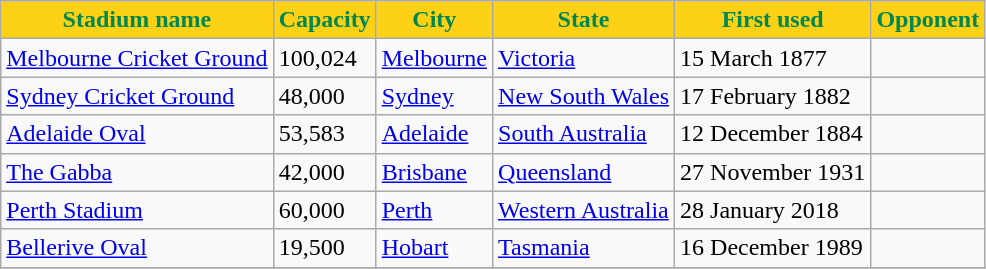<table class="wikitable">
<tr>
<th scope="col" style="width: auto; background:#FCD116; color:#008751;">Stadium name</th>
<th scope="col" style="width: auto; background:#FCD116; color:#008751;">Capacity</th>
<th scope="col" style="width: auto; background:#FCD116; color:#008751;">City</th>
<th scope="col" style="width: auto; background:#FCD116; color:#008751;">State</th>
<th scope="col" style="width: auto; background:#FCD116; color:#008751;">First used</th>
<th scope="col" style="width: auto; background:#FCD116; color:#008751;">Opponent</th>
</tr>
<tr>
<td><a href='#'>Melbourne Cricket Ground</a></td>
<td>100,024</td>
<td><a href='#'>Melbourne</a></td>
<td><a href='#'>Victoria</a></td>
<td>15 March 1877</td>
<td></td>
</tr>
<tr>
<td><a href='#'>Sydney Cricket Ground</a></td>
<td>48,000</td>
<td><a href='#'>Sydney</a></td>
<td><a href='#'>New South Wales</a></td>
<td>17 February 1882</td>
<td></td>
</tr>
<tr>
<td><a href='#'>Adelaide Oval</a></td>
<td>53,583</td>
<td><a href='#'>Adelaide</a></td>
<td><a href='#'>South Australia</a></td>
<td>12 December 1884</td>
<td></td>
</tr>
<tr>
<td><a href='#'>The Gabba</a></td>
<td>42,000</td>
<td><a href='#'>Brisbane</a></td>
<td><a href='#'>Queensland</a></td>
<td>27 November 1931</td>
<td></td>
</tr>
<tr>
<td><a href='#'>Perth Stadium</a></td>
<td>60,000</td>
<td><a href='#'>Perth</a></td>
<td><a href='#'>Western Australia</a></td>
<td>28 January 2018</td>
<td></td>
</tr>
<tr>
<td><a href='#'>Bellerive Oval</a></td>
<td>19,500</td>
<td><a href='#'>Hobart</a></td>
<td><a href='#'>Tasmania</a></td>
<td>16 December 1989</td>
<td></td>
</tr>
<tr>
</tr>
</table>
